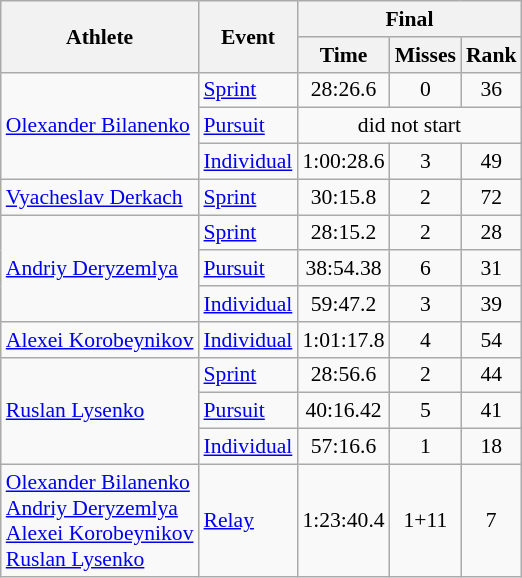<table class="wikitable" style="font-size:90%">
<tr>
<th rowspan="2">Athlete</th>
<th rowspan="2">Event</th>
<th colspan="3">Final</th>
</tr>
<tr>
<th>Time</th>
<th>Misses</th>
<th>Rank</th>
</tr>
<tr>
<td rowspan=3><a href='#'>Olexander Bilanenko</a></td>
<td><a href='#'>Sprint</a></td>
<td align="center">28:26.6</td>
<td align="center">0</td>
<td align="center">36</td>
</tr>
<tr>
<td><a href='#'>Pursuit</a></td>
<td colspan=3 align="center">did not start</td>
</tr>
<tr>
<td><a href='#'>Individual</a></td>
<td align="center">1:00:28.6</td>
<td align="center">3</td>
<td align="center">49</td>
</tr>
<tr>
<td><a href='#'>Vyacheslav Derkach</a></td>
<td><a href='#'>Sprint</a></td>
<td align="center">30:15.8</td>
<td align="center">2</td>
<td align="center">72</td>
</tr>
<tr>
<td rowspan=3><a href='#'>Andriy Deryzemlya</a></td>
<td><a href='#'>Sprint</a></td>
<td align="center">28:15.2</td>
<td align="center">2</td>
<td align="center">28</td>
</tr>
<tr>
<td><a href='#'>Pursuit</a></td>
<td align="center">38:54.38</td>
<td align="center">6</td>
<td align="center">31</td>
</tr>
<tr>
<td><a href='#'>Individual</a></td>
<td align="center">59:47.2</td>
<td align="center">3</td>
<td align="center">39</td>
</tr>
<tr>
<td><a href='#'>Alexei Korobeynikov</a></td>
<td><a href='#'>Individual</a></td>
<td align="center">1:01:17.8</td>
<td align="center">4</td>
<td align="center">54</td>
</tr>
<tr>
<td rowspan=3><a href='#'>Ruslan Lysenko</a></td>
<td><a href='#'>Sprint</a></td>
<td align="center">28:56.6</td>
<td align="center">2</td>
<td align="center">44</td>
</tr>
<tr>
<td><a href='#'>Pursuit</a></td>
<td align="center">40:16.42</td>
<td align="center">5</td>
<td align="center">41</td>
</tr>
<tr>
<td><a href='#'>Individual</a></td>
<td align="center">57:16.6</td>
<td align="center">1</td>
<td align="center">18</td>
</tr>
<tr>
<td><a href='#'>Olexander Bilanenko</a><br><a href='#'>Andriy Deryzemlya</a><br><a href='#'>Alexei Korobeynikov</a><br><a href='#'>Ruslan Lysenko</a></td>
<td><a href='#'>Relay</a></td>
<td align="center">1:23:40.4</td>
<td align="center">1+11</td>
<td align="center">7</td>
</tr>
</table>
